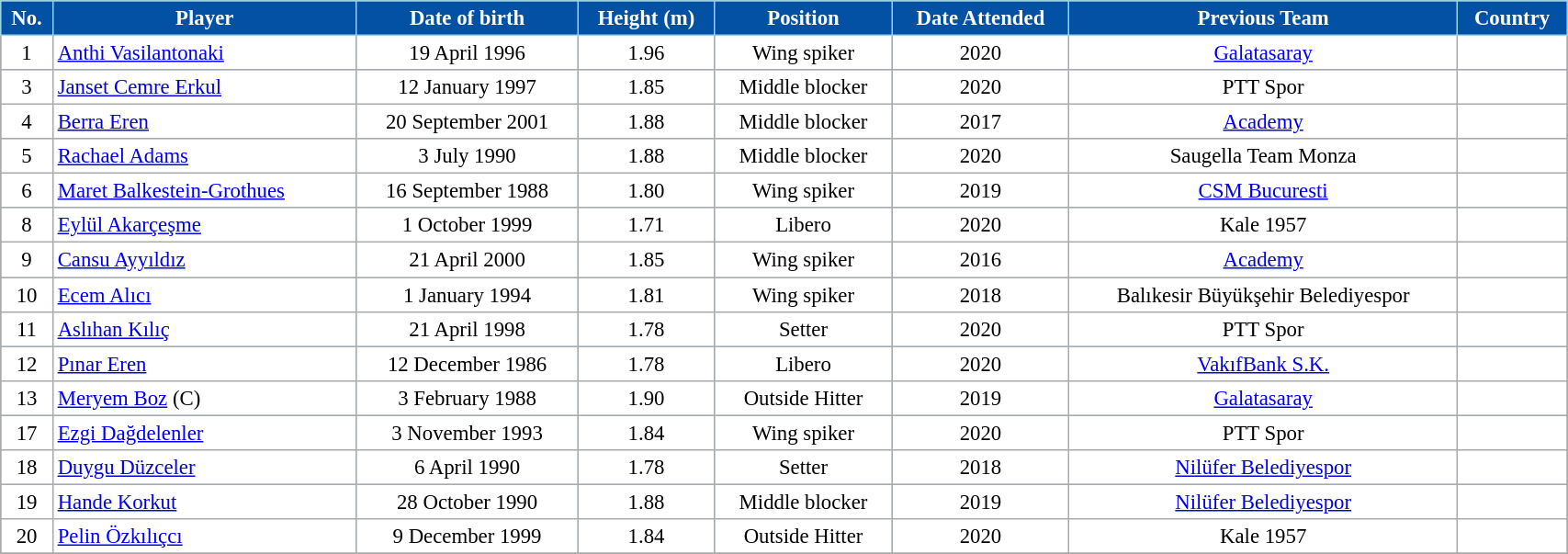<table class="wikitable toccolours" cellpadding="3" cellspacing="3" style="background:#73C2FB; font-size:95%; align=left" width="90%">
<tr align="center" style="font-size: 130%;">
</tr>
<tr align="center" style="font-size:100%;" bgcolor="#white">
<th style="color:#ffffff; background:#0251a4; border:1px solid #99d6e5;">No.</th>
<th style="color:#ffffff; background:#0251a4; border:1px solid #99d6e5;">Player</th>
<th style="color:#ffffff; background:#0251a4; border:1px solid #99d6e5;">Date of birth</th>
<th style="color:#ffffff; background:#0251a4; border:1px solid #99d6e5;">Height (m)</th>
<th style="color:#ffffff; background:#0251a4; border:1px solid #99d6e5;">Position</th>
<th style="color:#ffffff; background:#0251a4; border:1px solid #99d6e5;">Date Attended</th>
<th style="color:#ffffff; background:#0251a4; border:1px solid #99d6e5;">Previous Team</th>
<th style="color:#ffffff; background:#0251a4; border:1px solid #99d6e5;">Country</th>
</tr>
<tr style="background:#ffffff">
<td align="center">1</td>
<td><a href='#'>Anthi Vasilantonaki</a></td>
<td align="center">19 April 1996</td>
<td align="center">1.96</td>
<td align="center">Wing spiker</td>
<td align="center">2020</td>
<td align="center"><a href='#'>Galatasaray</a></td>
<td align="center"></td>
</tr>
<tr style="background:#ffffff">
<td align="center">3</td>
<td><a href='#'>Janset Cemre Erkul</a></td>
<td align="center">12 January 1997</td>
<td align="center">1.85</td>
<td align="center">Middle blocker</td>
<td align="center">2020</td>
<td align="center">PTT Spor</td>
<td align="center"></td>
</tr>
<tr style="background:#ffffff">
<td align="center">4</td>
<td><a href='#'>Berra Eren</a></td>
<td align="center">20 September 2001</td>
<td align="center">1.88</td>
<td align="center">Middle blocker</td>
<td align="center">2017</td>
<td align="center"><a href='#'>Academy</a></td>
<td align="center"></td>
</tr>
<tr style="background:#ffffff">
<td align="center">5</td>
<td><a href='#'>Rachael Adams</a></td>
<td align="center">3 July 1990</td>
<td align="center">1.88</td>
<td align="center">Middle blocker</td>
<td align="center">2020</td>
<td align="center">Saugella Team Monza</td>
<td align="center"></td>
</tr>
<tr style="background:#ffffff">
<td align="center">6</td>
<td><a href='#'>Maret Balkestein-Grothues</a></td>
<td align="center">16 September 1988</td>
<td align="center">1.80</td>
<td align="center">Wing spiker</td>
<td align="center">2019</td>
<td align="center"><a href='#'>CSM Bucuresti</a></td>
<td align="center"></td>
</tr>
<tr style="background:#ffffff">
<td align="center">8</td>
<td><a href='#'>Eylül Akarçeşme</a></td>
<td align="center">1 October 1999</td>
<td align="center">1.71</td>
<td align="center">Libero</td>
<td align="center">2020</td>
<td align="center">Kale 1957</td>
<td align="center"></td>
</tr>
<tr style="background:#ffffff">
<td align="center">9</td>
<td><a href='#'>Cansu Ayyıldız</a></td>
<td align="center">21 April 2000</td>
<td align="center">1.85</td>
<td align="center">Wing spiker</td>
<td align="center">2016</td>
<td align="center"><a href='#'>Academy</a></td>
<td align="center"></td>
</tr>
<tr style="background:#ffffff">
<td align="center">10</td>
<td><a href='#'>Ecem Alıcı</a></td>
<td align="center">1 January 1994</td>
<td align="center">1.81</td>
<td align="center">Wing spiker</td>
<td align="center">2018</td>
<td align="center">Balıkesir Büyükşehir Belediyespor</td>
<td align="center"></td>
</tr>
<tr style="background:#ffffff">
<td align="center">11</td>
<td><a href='#'>Aslıhan Kılıç</a></td>
<td align="center">21 April 1998</td>
<td align="center">1.78</td>
<td align="center">Setter</td>
<td align="center">2020</td>
<td align="center">PTT Spor</td>
<td align="center"></td>
</tr>
<tr style="background:#ffffff">
<td align="center">12</td>
<td><a href='#'>Pınar Eren</a></td>
<td align="center">12 December 1986</td>
<td align="center">1.78</td>
<td align="center">Libero</td>
<td align="center">2020</td>
<td align="center"><a href='#'>VakıfBank S.K.</a></td>
<td align="center"></td>
</tr>
<tr style="background:#ffffff">
<td align="center">13</td>
<td><a href='#'>Meryem Boz</a> (C)</td>
<td align="center">3 February 1988</td>
<td align="center">1.90</td>
<td align="center">Outside Hitter</td>
<td align="center">2019</td>
<td align="center"><a href='#'>Galatasaray</a></td>
<td align="center"></td>
</tr>
<tr style="background:#ffffff">
<td align="center">17</td>
<td><a href='#'>Ezgi Dağdelenler</a></td>
<td align="center">3 November 1993</td>
<td align="center">1.84</td>
<td align="center">Wing spiker</td>
<td align="center">2020</td>
<td align="center">PTT Spor</td>
<td align="center"></td>
</tr>
<tr style="background:#ffffff">
<td align="center">18</td>
<td><a href='#'>Duygu Düzceler</a></td>
<td align="center">6 April 1990</td>
<td align="center">1.78</td>
<td align="center">Setter</td>
<td align="center">2018</td>
<td align="center"><a href='#'>Nilüfer Belediyespor</a></td>
<td align="center"></td>
</tr>
<tr style="background:#ffffff">
<td align="center">19</td>
<td><a href='#'>Hande Korkut</a></td>
<td align="center">28 October 1990</td>
<td align="center">1.88</td>
<td align="center">Middle blocker</td>
<td align="center">2019</td>
<td align="center"><a href='#'>Nilüfer Belediyespor</a></td>
<td align="center"></td>
</tr>
<tr style="background:#ffffff">
<td align="center">20</td>
<td><a href='#'>Pelin Özkılıçcı</a></td>
<td align="center">9 December 1999</td>
<td align="center">1.84</td>
<td align="center">Outside Hitter</td>
<td align="center">2020</td>
<td align="center">Kale 1957</td>
<td align="center"></td>
</tr>
<tr style="background:#ffffff">
</tr>
</table>
